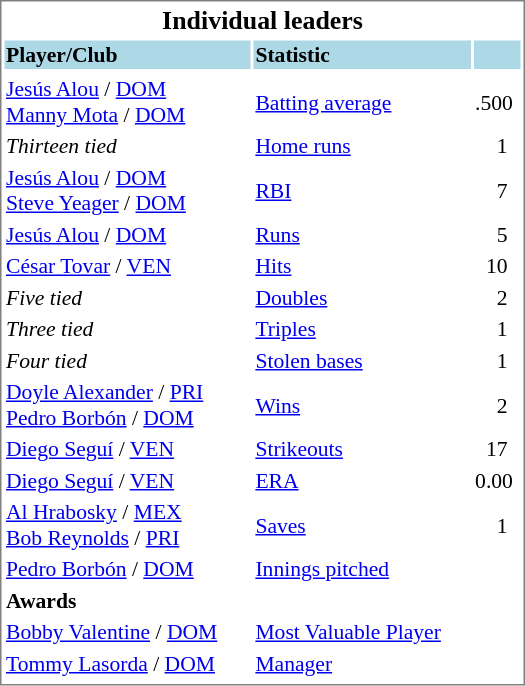<table cellpadding="1" width="350px" style="font-size: 90%; border: 1px solid gray;">
<tr align="center" style="font-size: larger;">
<td colspan=6><strong>Individual leaders</strong></td>
</tr>
<tr style="background:lightblue;">
<td><strong>Player/Club</strong></td>
<td><strong>Statistic</strong></td>
<td></td>
</tr>
<tr align="center" style="vertical-align: middle;" style="background:lightblue;">
</tr>
<tr>
<td><a href='#'>Jesús Alou</a> / <a href='#'>DOM</a> <br> <a href='#'>Manny Mota</a> / <a href='#'>DOM</a></td>
<td><a href='#'>Batting average</a></td>
<td>.500</td>
</tr>
<tr>
<td><em>Thirteen tied</em></td>
<td><a href='#'>Home runs</a></td>
<td>     1</td>
</tr>
<tr>
<td><a href='#'>Jesús Alou</a> / <a href='#'>DOM</a> <br> <a href='#'>Steve Yeager</a> / <a href='#'>DOM</a></td>
<td><a href='#'>RBI</a></td>
<td>     7</td>
</tr>
<tr>
<td><a href='#'>Jesús Alou</a> / <a href='#'>DOM</a></td>
<td><a href='#'>Runs</a></td>
<td>     5</td>
</tr>
<tr>
<td><a href='#'>César Tovar</a> / <a href='#'>VEN</a></td>
<td><a href='#'>Hits</a></td>
<td>  10</td>
</tr>
<tr>
<td><em>Five tied</em></td>
<td><a href='#'>Doubles</a></td>
<td>     2</td>
</tr>
<tr>
<td><em>Three tied</em></td>
<td><a href='#'>Triples</a></td>
<td>    1</td>
</tr>
<tr>
<td><em>Four tied</em></td>
<td><a href='#'>Stolen bases</a></td>
<td>     1</td>
</tr>
<tr>
<td><a href='#'>Doyle Alexander</a> / <a href='#'>PRI</a> <br> <a href='#'>Pedro Borbón</a> / <a href='#'>DOM</a></td>
<td><a href='#'>Wins</a></td>
<td>    2</td>
</tr>
<tr>
<td><a href='#'>Diego Seguí</a> / <a href='#'>VEN</a></td>
<td><a href='#'>Strikeouts</a></td>
<td>  17</td>
</tr>
<tr>
<td><a href='#'>Diego Seguí</a> / <a href='#'>VEN</a></td>
<td><a href='#'>ERA</a></td>
<td>0.00</td>
</tr>
<tr>
<td><a href='#'>Al Hrabosky</a> / <a href='#'>MEX</a> <br> <a href='#'>Bob Reynolds</a> / <a href='#'>PRI</a></td>
<td><a href='#'>Saves</a></td>
<td>     1</td>
</tr>
<tr>
<td><a href='#'>Pedro Borbón</a> / <a href='#'>DOM</a></td>
<td><a href='#'>Innings pitched</a></td>
<td></td>
</tr>
<tr>
<td><strong>Awards</strong></td>
</tr>
<tr>
<td><a href='#'>Bobby Valentine</a> / <a href='#'>DOM</a></td>
<td><a href='#'>Most Valuable Player</a></td>
</tr>
<tr>
<td><a href='#'>Tommy Lasorda</a> / <a href='#'>DOM</a></td>
<td><a href='#'>Manager</a></td>
</tr>
<tr>
</tr>
</table>
